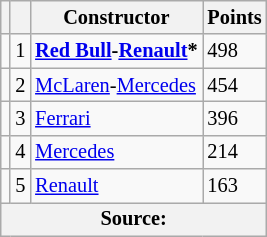<table class="wikitable" style="font-size: 85%;">
<tr>
<th></th>
<th></th>
<th>Constructor</th>
<th>Points</th>
</tr>
<tr>
<td></td>
<td align="center">1</td>
<td> <strong><a href='#'>Red Bull</a>-<a href='#'>Renault</a>*</strong></td>
<td>498</td>
</tr>
<tr>
<td></td>
<td align="center">2</td>
<td> <a href='#'>McLaren</a>-<a href='#'>Mercedes</a></td>
<td>454</td>
</tr>
<tr>
<td></td>
<td align="center">3</td>
<td> <a href='#'>Ferrari</a></td>
<td>396</td>
</tr>
<tr>
<td></td>
<td align="center">4</td>
<td> <a href='#'>Mercedes</a></td>
<td>214</td>
</tr>
<tr>
<td></td>
<td align="center">5</td>
<td> <a href='#'>Renault</a></td>
<td>163</td>
</tr>
<tr>
<th colspan=4>Source: </th>
</tr>
</table>
